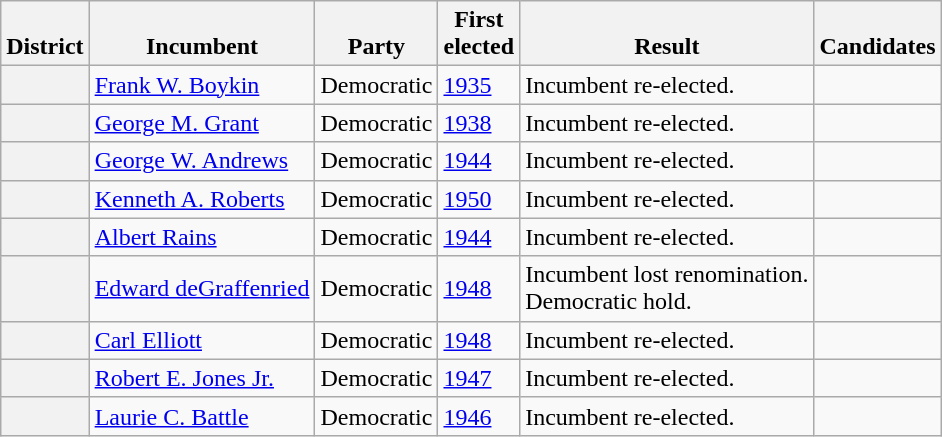<table class=wikitable>
<tr valign=bottom>
<th>District</th>
<th>Incumbent</th>
<th>Party</th>
<th>First<br>elected</th>
<th>Result</th>
<th>Candidates</th>
</tr>
<tr>
<th></th>
<td><a href='#'>Frank W. Boykin</a></td>
<td>Democratic</td>
<td><a href='#'>1935 </a></td>
<td>Incumbent re-elected.</td>
<td nowrap></td>
</tr>
<tr>
<th></th>
<td><a href='#'>George M. Grant</a></td>
<td>Democratic</td>
<td><a href='#'>1938</a></td>
<td>Incumbent re-elected.</td>
<td nowrap></td>
</tr>
<tr>
<th></th>
<td><a href='#'>George W. Andrews</a></td>
<td>Democratic</td>
<td><a href='#'>1944</a></td>
<td>Incumbent re-elected.</td>
<td nowrap></td>
</tr>
<tr>
<th></th>
<td><a href='#'>Kenneth A. Roberts</a></td>
<td>Democratic</td>
<td><a href='#'>1950</a></td>
<td>Incumbent re-elected.</td>
<td nowrap></td>
</tr>
<tr>
<th></th>
<td><a href='#'>Albert Rains</a></td>
<td>Democratic</td>
<td><a href='#'>1944</a></td>
<td>Incumbent re-elected.</td>
<td nowrap></td>
</tr>
<tr>
<th></th>
<td><a href='#'>Edward deGraffenried</a></td>
<td>Democratic</td>
<td><a href='#'>1948</a></td>
<td>Incumbent lost renomination.<br>Democratic hold.</td>
<td nowrap></td>
</tr>
<tr>
<th></th>
<td><a href='#'>Carl Elliott</a></td>
<td>Democratic</td>
<td><a href='#'>1948</a></td>
<td>Incumbent re-elected.</td>
<td nowrap></td>
</tr>
<tr>
<th></th>
<td><a href='#'>Robert E. Jones Jr.</a></td>
<td>Democratic</td>
<td><a href='#'>1947 </a></td>
<td>Incumbent re-elected.</td>
<td nowrap></td>
</tr>
<tr>
<th></th>
<td><a href='#'>Laurie C. Battle</a></td>
<td>Democratic</td>
<td><a href='#'>1946</a></td>
<td>Incumbent re-elected.</td>
<td nowrap></td>
</tr>
</table>
